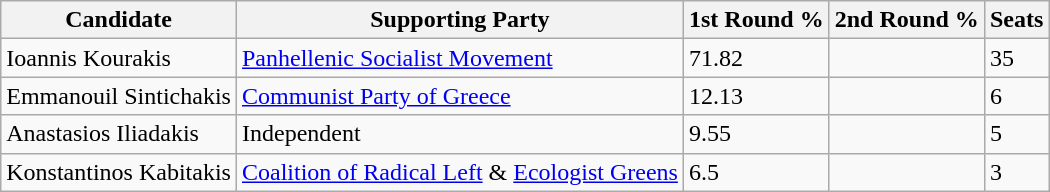<table class="wikitable sortable">
<tr>
<th>Candidate</th>
<th>Supporting Party</th>
<th>1st Round %</th>
<th>2nd Round %</th>
<th>Seats</th>
</tr>
<tr>
<td>Ioannis Kourakis</td>
<td> <a href='#'>Panhellenic Socialist Movement</a></td>
<td>71.82</td>
<td></td>
<td>35</td>
</tr>
<tr>
<td>Emmanouil Sintichakis</td>
<td> <a href='#'>Communist Party of Greece</a></td>
<td>12.13</td>
<td></td>
<td>6</td>
</tr>
<tr>
<td>Anastasios Iliadakis</td>
<td> Independent</td>
<td>9.55</td>
<td></td>
<td>5</td>
</tr>
<tr>
<td>Konstantinos Kabitakis</td>
<td> <a href='#'>Coalition of Radical Left</a> &  <a href='#'>Ecologist Greens</a></td>
<td>6.5</td>
<td></td>
<td>3</td>
</tr>
</table>
